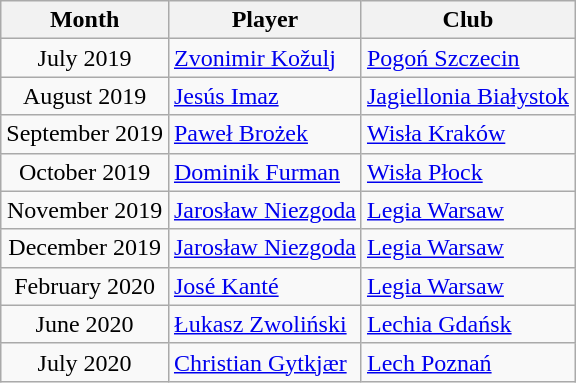<table class="wikitable" style="text-align:center">
<tr>
<th>Month</th>
<th>Player</th>
<th>Club</th>
</tr>
<tr>
<td>July 2019</td>
<td align="left"> <a href='#'>Zvonimir Kožulj</a></td>
<td align="left"><a href='#'>Pogoń Szczecin</a></td>
</tr>
<tr>
<td>August 2019</td>
<td align="left"> <a href='#'>Jesús Imaz</a></td>
<td align="left"><a href='#'>Jagiellonia Białystok</a></td>
</tr>
<tr>
<td>September 2019</td>
<td align="left"> <a href='#'>Paweł Brożek</a></td>
<td align="left"><a href='#'>Wisła Kraków</a></td>
</tr>
<tr>
<td>October 2019</td>
<td align="left"> <a href='#'>Dominik Furman</a></td>
<td align="left"><a href='#'>Wisła Płock</a></td>
</tr>
<tr>
<td>November 2019</td>
<td align="left"> <a href='#'>Jarosław Niezgoda</a></td>
<td align="left"><a href='#'>Legia Warsaw</a></td>
</tr>
<tr>
<td>December 2019</td>
<td align="left"> <a href='#'>Jarosław Niezgoda</a></td>
<td align="left"><a href='#'>Legia Warsaw</a></td>
</tr>
<tr>
<td>February 2020</td>
<td align="left"> <a href='#'>José Kanté</a></td>
<td align="left"><a href='#'>Legia Warsaw</a></td>
</tr>
<tr>
<td>June 2020</td>
<td align="left"> <a href='#'>Łukasz Zwoliński</a></td>
<td align="left"><a href='#'>Lechia Gdańsk</a></td>
</tr>
<tr>
<td>July 2020</td>
<td align="left"> <a href='#'>Christian Gytkjær</a></td>
<td align="left"><a href='#'>Lech Poznań</a></td>
</tr>
</table>
